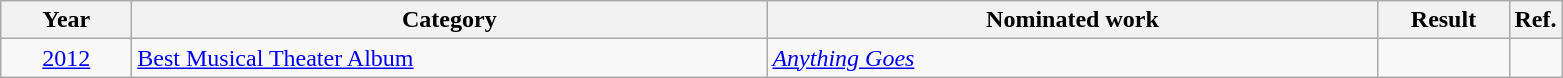<table class=wikitable>
<tr>
<th scope="col" style="width:5em;">Year</th>
<th scope="col" style="width:26em;">Category</th>
<th scope="col" style="width:25em;">Nominated work</th>
<th scope="col" style="width:5em;">Result</th>
<th>Ref.</th>
</tr>
<tr>
<td style="text-align:center;"><a href='#'>2012</a></td>
<td><a href='#'>Best Musical Theater Album</a></td>
<td><em><a href='#'>Anything Goes</a></em></td>
<td></td>
</tr>
</table>
